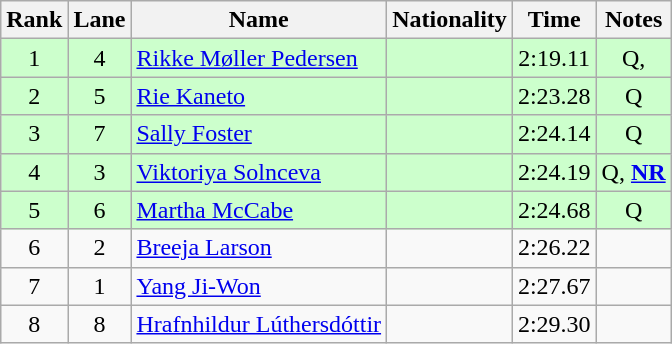<table class="wikitable sortable" style="text-align:center">
<tr>
<th>Rank</th>
<th>Lane</th>
<th>Name</th>
<th>Nationality</th>
<th>Time</th>
<th>Notes</th>
</tr>
<tr bgcolor=ccffcc>
<td>1</td>
<td>4</td>
<td align=left><a href='#'>Rikke Møller Pedersen</a></td>
<td align=left></td>
<td>2:19.11</td>
<td>Q, </td>
</tr>
<tr bgcolor=ccffcc>
<td>2</td>
<td>5</td>
<td align=left><a href='#'>Rie Kaneto</a></td>
<td align=left></td>
<td>2:23.28</td>
<td>Q</td>
</tr>
<tr bgcolor=ccffcc>
<td>3</td>
<td>7</td>
<td align=left><a href='#'>Sally Foster</a></td>
<td align=left></td>
<td>2:24.14</td>
<td>Q</td>
</tr>
<tr bgcolor=ccffcc>
<td>4</td>
<td>3</td>
<td align=left><a href='#'>Viktoriya Solnceva</a></td>
<td align=left></td>
<td>2:24.19</td>
<td>Q, <strong><a href='#'>NR</a></strong></td>
</tr>
<tr bgcolor=ccffcc>
<td>5</td>
<td>6</td>
<td align=left><a href='#'>Martha McCabe</a></td>
<td align=left></td>
<td>2:24.68</td>
<td>Q</td>
</tr>
<tr>
<td>6</td>
<td>2</td>
<td align=left><a href='#'>Breeja Larson</a></td>
<td align=left></td>
<td>2:26.22</td>
<td></td>
</tr>
<tr>
<td>7</td>
<td>1</td>
<td align=left><a href='#'>Yang Ji-Won</a></td>
<td align=left></td>
<td>2:27.67</td>
<td></td>
</tr>
<tr>
<td>8</td>
<td>8</td>
<td align=left><a href='#'>Hrafnhildur Lúthersdóttir</a></td>
<td align=left></td>
<td>2:29.30</td>
<td></td>
</tr>
</table>
